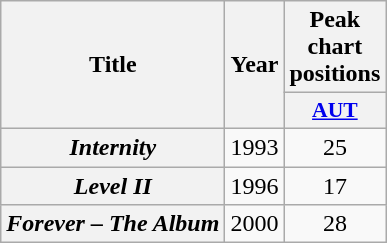<table class="wikitable plainrowheaders" style="text-align:center;">
<tr>
<th scope="col" rowspan="2">Title</th>
<th scope="col" rowspan="2">Year</th>
<th scope="col" colspan="1">Peak chart positions</th>
</tr>
<tr>
<th scope="col" style="width:3em;font-size:90%;"><a href='#'>AUT</a><br></th>
</tr>
<tr>
<th scope="row"><em>Internity</em></th>
<td>1993</td>
<td>25</td>
</tr>
<tr>
<th scope="row"><em>Level II</em></th>
<td>1996</td>
<td>17</td>
</tr>
<tr>
<th scope="row"><em>Forever – The Album</em><br></th>
<td>2000</td>
<td>28</td>
</tr>
</table>
